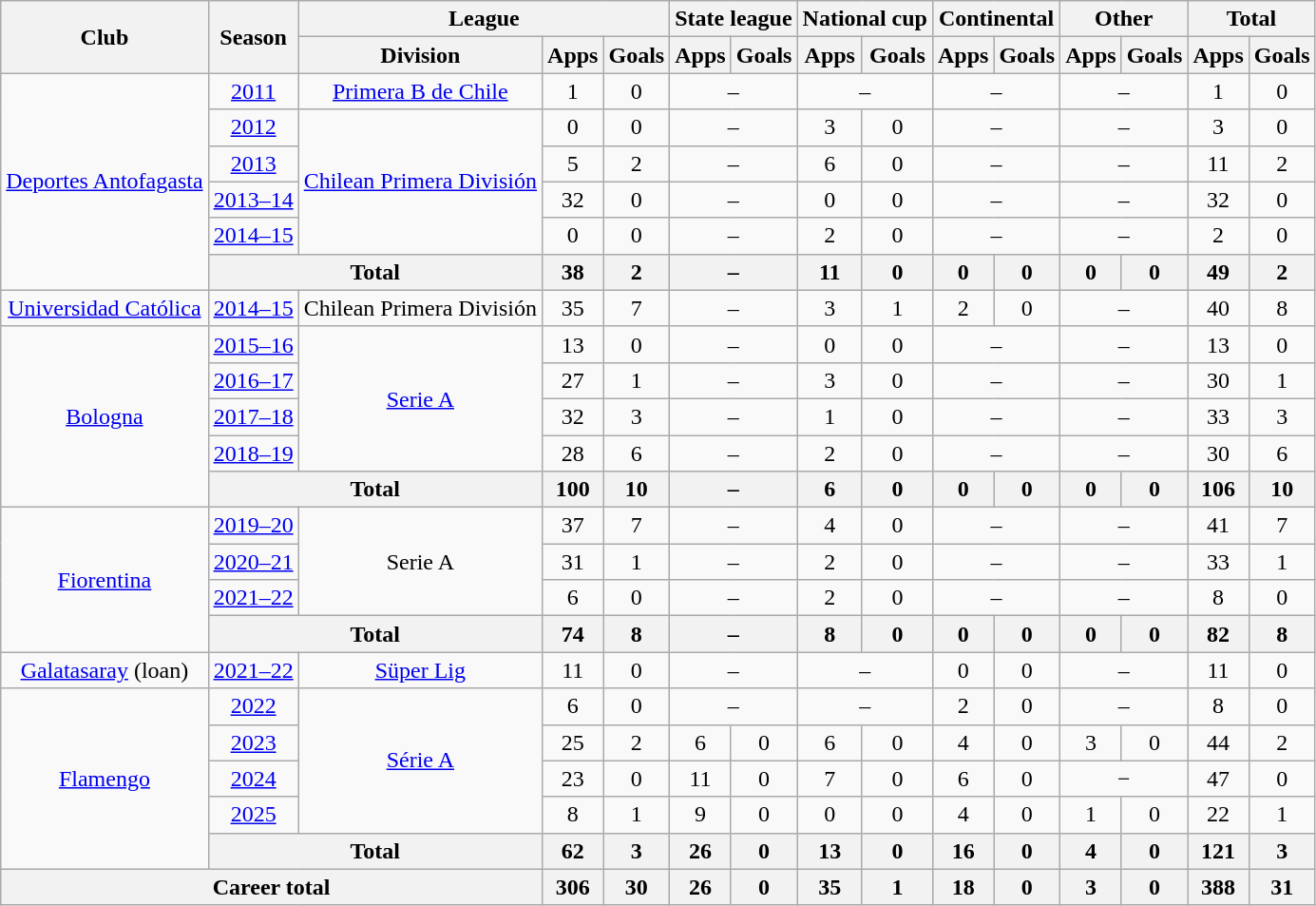<table class="wikitable" style="text-align: center;">
<tr>
<th rowspan="2">Club</th>
<th rowspan="2">Season</th>
<th colspan="3">League</th>
<th colspan="2">State league</th>
<th colspan="2">National cup</th>
<th colspan="2">Continental</th>
<th colspan="2">Other</th>
<th colspan="2">Total</th>
</tr>
<tr>
<th>Division</th>
<th>Apps</th>
<th>Goals</th>
<th>Apps</th>
<th>Goals</th>
<th>Apps</th>
<th>Goals</th>
<th>Apps</th>
<th>Goals</th>
<th>Apps</th>
<th>Goals</th>
<th>Apps</th>
<th>Goals</th>
</tr>
<tr>
<td rowspan="6"><a href='#'>Deportes Antofagasta</a></td>
<td><a href='#'>2011</a></td>
<td><a href='#'>Primera B de Chile</a></td>
<td>1</td>
<td>0</td>
<td colspan="2">–</td>
<td colspan="2">–</td>
<td colspan="2">–</td>
<td colspan="2">–</td>
<td>1</td>
<td>0</td>
</tr>
<tr>
<td><a href='#'>2012</a></td>
<td rowspan="4"><a href='#'>Chilean Primera División</a></td>
<td>0</td>
<td>0</td>
<td colspan="2">–</td>
<td>3</td>
<td>0</td>
<td colspan="2">–</td>
<td colspan="2">–</td>
<td>3</td>
<td>0</td>
</tr>
<tr>
<td><a href='#'>2013</a></td>
<td>5</td>
<td>2</td>
<td colspan="2">–</td>
<td>6</td>
<td>0</td>
<td colspan="2">–</td>
<td colspan="2">–</td>
<td>11</td>
<td>2</td>
</tr>
<tr>
<td><a href='#'>2013–14</a></td>
<td>32</td>
<td>0</td>
<td colspan="2">–</td>
<td>0</td>
<td>0</td>
<td colspan="2">–</td>
<td colspan="2">–</td>
<td>32</td>
<td>0</td>
</tr>
<tr>
<td><a href='#'>2014–15</a></td>
<td>0</td>
<td>0</td>
<td colspan="2">–</td>
<td>2</td>
<td>0</td>
<td colspan="2">–</td>
<td colspan="2">–</td>
<td>2</td>
<td>0</td>
</tr>
<tr>
<th colspan="2">Total</th>
<th>38</th>
<th>2</th>
<th colspan="2">–</th>
<th>11</th>
<th>0</th>
<th>0</th>
<th>0</th>
<th>0</th>
<th>0</th>
<th>49</th>
<th>2</th>
</tr>
<tr>
<td><a href='#'>Universidad Católica</a></td>
<td><a href='#'>2014–15</a></td>
<td>Chilean Primera División</td>
<td>35</td>
<td>7</td>
<td colspan="2">–</td>
<td>3</td>
<td>1</td>
<td>2</td>
<td>0</td>
<td colspan="2">–</td>
<td>40</td>
<td>8</td>
</tr>
<tr>
<td rowspan="5"><a href='#'>Bologna</a></td>
<td><a href='#'>2015–16</a></td>
<td rowspan="4"><a href='#'>Serie A</a></td>
<td>13</td>
<td>0</td>
<td colspan="2">–</td>
<td>0</td>
<td>0</td>
<td colspan="2">–</td>
<td colspan="2">–</td>
<td>13</td>
<td>0</td>
</tr>
<tr>
<td><a href='#'>2016–17</a></td>
<td>27</td>
<td>1</td>
<td colspan="2">–</td>
<td>3</td>
<td>0</td>
<td colspan="2">–</td>
<td colspan="2">–</td>
<td>30</td>
<td>1</td>
</tr>
<tr>
<td><a href='#'>2017–18</a></td>
<td>32</td>
<td>3</td>
<td colspan="2">–</td>
<td>1</td>
<td>0</td>
<td colspan="2">–</td>
<td colspan="2">–</td>
<td>33</td>
<td>3</td>
</tr>
<tr>
<td><a href='#'>2018–19</a></td>
<td>28</td>
<td>6</td>
<td colspan="2">–</td>
<td>2</td>
<td>0</td>
<td colspan="2">–</td>
<td colspan="2">–</td>
<td>30</td>
<td>6</td>
</tr>
<tr>
<th colspan="2">Total</th>
<th>100</th>
<th>10</th>
<th colspan="2">–</th>
<th>6</th>
<th>0</th>
<th>0</th>
<th>0</th>
<th>0</th>
<th>0</th>
<th>106</th>
<th>10</th>
</tr>
<tr>
<td rowspan="4"><a href='#'>Fiorentina</a></td>
<td><a href='#'>2019–20</a></td>
<td rowspan="3">Serie A</td>
<td>37</td>
<td>7</td>
<td colspan="2">–</td>
<td>4</td>
<td>0</td>
<td colspan="2">–</td>
<td colspan="2">–</td>
<td>41</td>
<td>7</td>
</tr>
<tr>
<td><a href='#'>2020–21</a></td>
<td>31</td>
<td>1</td>
<td colspan="2">–</td>
<td>2</td>
<td>0</td>
<td colspan="2">–</td>
<td colspan="2">–</td>
<td>33</td>
<td>1</td>
</tr>
<tr>
<td><a href='#'>2021–22</a></td>
<td>6</td>
<td>0</td>
<td colspan="2">–</td>
<td>2</td>
<td>0</td>
<td colspan="2">–</td>
<td colspan="2">–</td>
<td>8</td>
<td>0</td>
</tr>
<tr>
<th colspan="2">Total</th>
<th>74</th>
<th>8</th>
<th colspan="2">–</th>
<th>8</th>
<th>0</th>
<th>0</th>
<th>0</th>
<th>0</th>
<th>0</th>
<th>82</th>
<th>8</th>
</tr>
<tr>
<td><a href='#'>Galatasaray</a> (loan)</td>
<td><a href='#'>2021–22</a></td>
<td><a href='#'>Süper Lig</a></td>
<td>11</td>
<td>0</td>
<td colspan="2">–</td>
<td colspan="2">–</td>
<td>0</td>
<td>0</td>
<td colspan="2">–</td>
<td>11</td>
<td>0</td>
</tr>
<tr>
<td rowspan="5"><a href='#'>Flamengo</a></td>
<td><a href='#'>2022</a></td>
<td rowspan="4"><a href='#'>Série A</a></td>
<td>6</td>
<td>0</td>
<td colspan="2">–</td>
<td colspan="2">–</td>
<td>2</td>
<td>0</td>
<td colspan="2">–</td>
<td>8</td>
<td>0</td>
</tr>
<tr>
<td><a href='#'>2023</a></td>
<td>25</td>
<td>2</td>
<td>6</td>
<td>0</td>
<td>6</td>
<td>0</td>
<td>4</td>
<td>0</td>
<td>3</td>
<td>0</td>
<td>44</td>
<td>2</td>
</tr>
<tr>
<td><a href='#'>2024</a></td>
<td>23</td>
<td>0</td>
<td>11</td>
<td>0</td>
<td>7</td>
<td>0</td>
<td>6</td>
<td>0</td>
<td colspan="2">−</td>
<td>47</td>
<td>0</td>
</tr>
<tr>
<td><a href='#'>2025</a></td>
<td>8</td>
<td>1</td>
<td>9</td>
<td>0</td>
<td>0</td>
<td>0</td>
<td>4</td>
<td>0</td>
<td>1</td>
<td>0</td>
<td>22</td>
<td>1</td>
</tr>
<tr>
<th colspan="2">Total</th>
<th>62</th>
<th>3</th>
<th>26</th>
<th>0</th>
<th>13</th>
<th>0</th>
<th>16</th>
<th>0</th>
<th>4</th>
<th>0</th>
<th>121</th>
<th>3</th>
</tr>
<tr>
<th colspan="3">Career total</th>
<th>306</th>
<th>30</th>
<th>26</th>
<th>0</th>
<th>35</th>
<th>1</th>
<th>18</th>
<th>0</th>
<th>3</th>
<th>0</th>
<th>388</th>
<th>31</th>
</tr>
</table>
